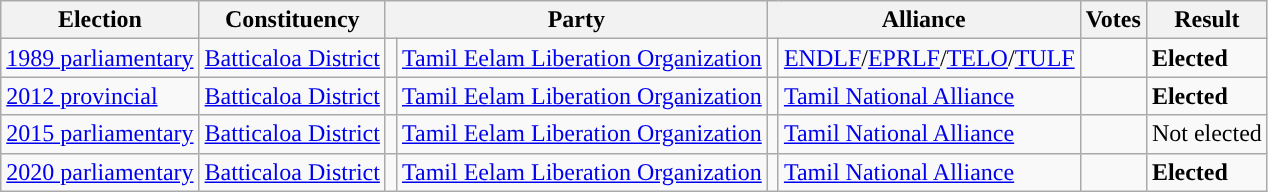<table class="wikitable" style="text-align:left;">
<tr>
<th scope=col>Election</th>
<th scope=col>Constituency</th>
<th scope=col colspan="2">Party</th>
<th scope=col colspan="2">Alliance</th>
<th scope=col>Votes</th>
<th scope=col>Result</th>
</tr>
<tr>
<td><a href='#'>1989 parliamentary</a></td>
<td><a href='#'>Batticaloa District</a></td>
<td style="background:"></td>
<td><a href='#'>Tamil Eelam Liberation Organization</a></td>
<td style="background:"></td>
<td><a href='#'>ENDLF</a>/<a href='#'>EPRLF</a>/<a href='#'>TELO</a>/<a href='#'>TULF</a></td>
<td align=right></td>
<td><strong>Elected</strong></td>
</tr>
<tr>
<td><a href='#'>2012 provincial</a></td>
<td><a href='#'>Batticaloa District</a></td>
<td style="background:"></td>
<td><a href='#'>Tamil Eelam Liberation Organization</a></td>
<td style="background:"></td>
<td><a href='#'>Tamil National Alliance</a></td>
<td align=right></td>
<td><strong>Elected</strong></td>
</tr>
<tr>
<td><a href='#'>2015 parliamentary</a></td>
<td><a href='#'>Batticaloa District</a></td>
<td style="background:"></td>
<td><a href='#'>Tamil Eelam Liberation Organization</a></td>
<td style="background:"></td>
<td><a href='#'>Tamil National Alliance</a></td>
<td align=right></td>
<td>Not elected</td>
</tr>
<tr>
<td><a href='#'>2020 parliamentary</a></td>
<td><a href='#'>Batticaloa District</a></td>
<td style="background:"></td>
<td><a href='#'>Tamil Eelam Liberation Organization</a></td>
<td style="background:"></td>
<td><a href='#'>Tamil National Alliance</a></td>
<td align=right></td>
<td><strong>Elected</strong></td>
</tr>
</table>
